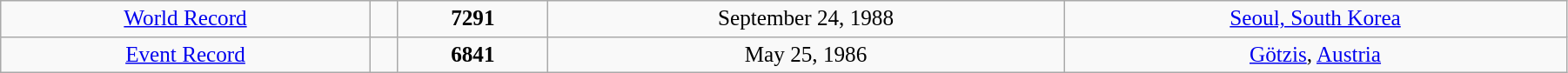<table class="wikitable" style=" text-align:center; font-size:105%;" width="95%">
<tr>
<td><a href='#'>World Record</a></td>
<td></td>
<td><strong>7291</strong></td>
<td>September 24, 1988</td>
<td> <a href='#'>Seoul, South Korea</a></td>
</tr>
<tr>
<td><a href='#'>Event Record</a></td>
<td></td>
<td><strong>6841</strong></td>
<td>May 25, 1986</td>
<td> <a href='#'>Götzis</a>, <a href='#'>Austria</a></td>
</tr>
</table>
